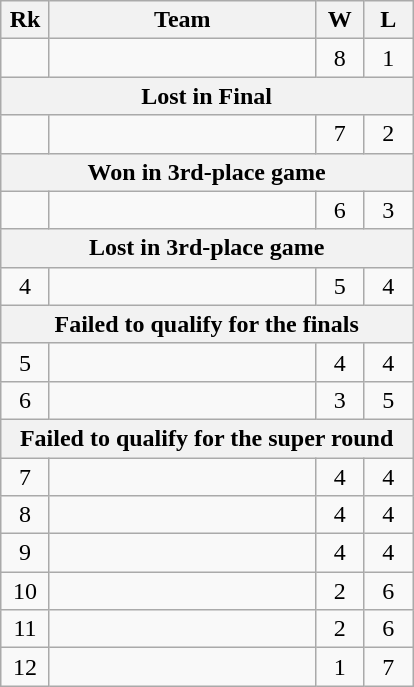<table class = wikitable style=text-align:center>
<tr>
<th width = 25>Rk</th>
<th width = 170>Team</th>
<th width = 25>W</th>
<th width = 25>L</th>
</tr>
<tr>
<td></td>
<td align = left></td>
<td>8</td>
<td>1</td>
</tr>
<tr>
<th colspan = "6">Lost in Final</th>
</tr>
<tr>
<td></td>
<td align = left></td>
<td>7</td>
<td>2</td>
</tr>
<tr>
<th colspan = "6">Won in 3rd-place game</th>
</tr>
<tr>
<td></td>
<td align = left></td>
<td>6</td>
<td>3</td>
</tr>
<tr>
<th colspan = "6">Lost in 3rd-place game</th>
</tr>
<tr>
<td>4</td>
<td align = left></td>
<td>5</td>
<td>4</td>
</tr>
<tr>
<th colspan = "6">Failed to qualify for the finals</th>
</tr>
<tr>
<td>5</td>
<td align = left></td>
<td>4</td>
<td>4</td>
</tr>
<tr>
<td>6</td>
<td align = left></td>
<td>3</td>
<td>5</td>
</tr>
<tr>
<th colspan="6">Failed to qualify for the super round</th>
</tr>
<tr>
<td>7</td>
<td align = left></td>
<td>4</td>
<td>4</td>
</tr>
<tr>
<td>8</td>
<td align = left></td>
<td>4</td>
<td>4</td>
</tr>
<tr>
<td>9</td>
<td align = left></td>
<td>4</td>
<td>4</td>
</tr>
<tr>
<td>10</td>
<td align = left></td>
<td>2</td>
<td>6</td>
</tr>
<tr>
<td>11</td>
<td align = left></td>
<td>2</td>
<td>6</td>
</tr>
<tr>
<td>12</td>
<td align = left></td>
<td>1</td>
<td>7</td>
</tr>
</table>
